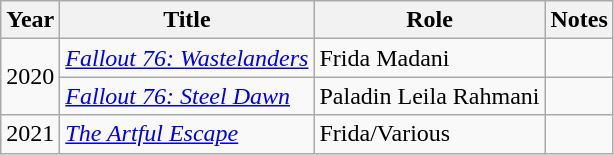<table class="wikitable sortable">
<tr>
<th>Year</th>
<th>Title</th>
<th>Role</th>
<th class="unsortable">Notes</th>
</tr>
<tr>
<td rowspan="2">2020</td>
<td><em><a href='#'>Fallout 76: Wastelanders</a></em></td>
<td>Frida Madani</td>
<td></td>
</tr>
<tr>
<td><em><a href='#'>Fallout 76: Steel Dawn</a></em></td>
<td>Paladin Leila Rahmani</td>
<td></td>
</tr>
<tr>
<td rowspan="1">2021</td>
<td><em><a href='#'>The Artful Escape</a></em></td>
<td>Frida/Various</td>
<td></td>
</tr>
</table>
